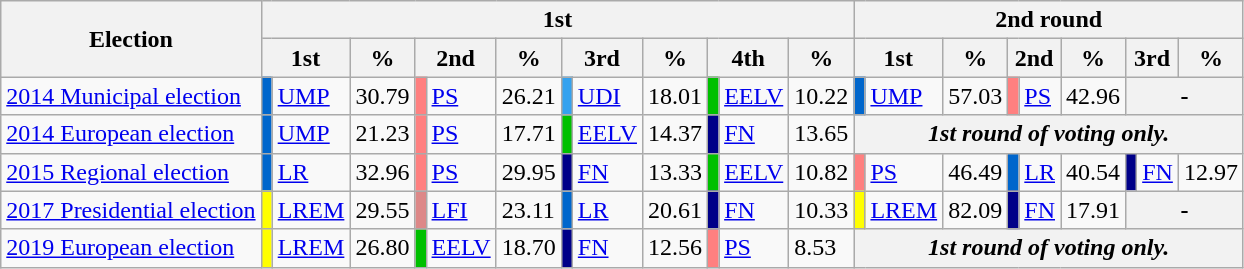<table class="wikitable">
<tr>
<th rowspan="2">Election</th>
<th colspan="12">1st</th>
<th colspan="9">2nd round</th>
</tr>
<tr>
<th colspan="2">1st</th>
<th>%</th>
<th colspan="2">2nd</th>
<th>%</th>
<th colspan="2">3rd</th>
<th>%</th>
<th colspan="2">4th</th>
<th>%</th>
<th colspan="2">1st</th>
<th>%</th>
<th colspan="2">2nd</th>
<th>%</th>
<th colspan="2">3rd</th>
<th>%</th>
</tr>
<tr>
<td><a href='#'>2014 Municipal election</a></td>
<td bgcolor="#0066cc"></td>
<td><a href='#'>UMP</a></td>
<td>30.79</td>
<td bgcolor="#ff8080"></td>
<td><a href='#'>PS</a></td>
<td>26.21</td>
<td bgcolor="#35A2EF"></td>
<td><a href='#'>UDI</a></td>
<td>18.01</td>
<td bgcolor="#00c000"></td>
<td><a href='#'>EELV</a></td>
<td>10.22</td>
<td bgcolor="#0066cc"></td>
<td><a href='#'>UMP</a></td>
<td>57.03</td>
<td bgcolor="#ff8080"></td>
<td><a href='#'>PS</a></td>
<td>42.96</td>
<th colspan="3">-</th>
</tr>
<tr>
<td><a href='#'>2014 European election</a></td>
<td bgcolor="#0066cc"></td>
<td><a href='#'>UMP</a></td>
<td>21.23</td>
<td bgcolor="#ff8080"></td>
<td><a href='#'>PS</a></td>
<td>17.71</td>
<td bgcolor="#00c000"></td>
<td><a href='#'>EELV</a></td>
<td>14.37</td>
<td bgcolor="#000088"></td>
<td><a href='#'>FN</a></td>
<td>13.65</td>
<th colspan="9"><em>1st round of voting only.</em></th>
</tr>
<tr>
<td><a href='#'>2015 Regional election</a></td>
<td bgcolor="#0066cc"></td>
<td><a href='#'>LR</a></td>
<td>32.96</td>
<td bgcolor="#ff8080"></td>
<td><a href='#'>PS</a></td>
<td>29.95</td>
<td bgcolor="#000088"></td>
<td><a href='#'>FN</a></td>
<td>13.33</td>
<td bgcolor="#00c000"></td>
<td><a href='#'>EELV</a></td>
<td>10.82</td>
<td bgcolor="#ff8080"></td>
<td><a href='#'>PS</a></td>
<td>46.49</td>
<td bgcolor="#0066cc"></td>
<td><a href='#'>LR</a></td>
<td>40.54</td>
<td bgcolor="#000088"></td>
<td><a href='#'>FN</a></td>
<td>12.97</td>
</tr>
<tr>
<td><a href='#'>2017 Presidential election</a></td>
<td bgcolor="#ffff00"></td>
<td><a href='#'>LREM</a></td>
<td>29.55</td>
<td bgcolor="#dd8888"></td>
<td><a href='#'>LFI</a></td>
<td>23.11</td>
<td bgcolor="#0066cc"></td>
<td><a href='#'>LR</a></td>
<td>20.61</td>
<td bgcolor="#000088"></td>
<td><a href='#'>FN</a></td>
<td>10.33</td>
<td bgcolor="#ffff00"></td>
<td><a href='#'>LREM</a></td>
<td>82.09</td>
<td bgcolor="#000088"></td>
<td><a href='#'>FN</a></td>
<td>17.91</td>
<th colspan="3">-</th>
</tr>
<tr>
<td><a href='#'>2019 European election</a></td>
<td bgcolor="#ffff00"></td>
<td><a href='#'>LREM</a></td>
<td>26.80</td>
<td bgcolor="#00c000"></td>
<td><a href='#'>EELV</a></td>
<td>18.70</td>
<td bgcolor="#000088"></td>
<td><a href='#'>FN</a></td>
<td>12.56</td>
<td bgcolor="#ff8080"></td>
<td><a href='#'>PS</a></td>
<td>8.53</td>
<th colspan="9"><em>1st round of voting only.</em></th>
</tr>
</table>
